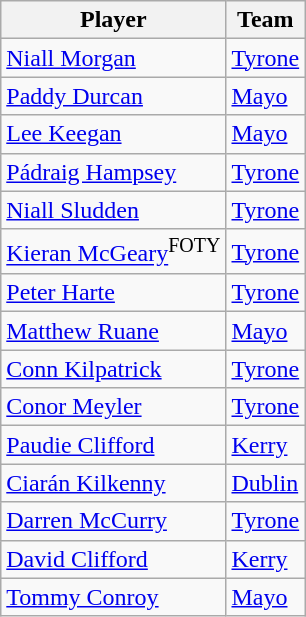<table class="wikitable">
<tr>
<th>Player</th>
<th>Team</th>
</tr>
<tr>
<td> <a href='#'>Niall Morgan</a></td>
<td><a href='#'>Tyrone</a></td>
</tr>
<tr>
<td> <a href='#'>Paddy Durcan</a></td>
<td><a href='#'>Mayo</a></td>
</tr>
<tr>
<td> <a href='#'>Lee Keegan</a></td>
<td><a href='#'>Mayo</a></td>
</tr>
<tr>
<td> <a href='#'>Pádraig Hampsey</a></td>
<td><a href='#'>Tyrone</a></td>
</tr>
<tr>
<td> <a href='#'>Niall Sludden</a></td>
<td><a href='#'>Tyrone</a></td>
</tr>
<tr>
<td> <a href='#'>Kieran McGeary</a><sup>FOTY</sup></td>
<td><a href='#'>Tyrone</a></td>
</tr>
<tr>
<td> <a href='#'>Peter Harte</a></td>
<td><a href='#'>Tyrone</a></td>
</tr>
<tr>
<td> <a href='#'>Matthew Ruane</a></td>
<td><a href='#'>Mayo</a></td>
</tr>
<tr>
<td> <a href='#'>Conn Kilpatrick</a></td>
<td><a href='#'>Tyrone</a></td>
</tr>
<tr>
<td> <a href='#'>Conor Meyler</a></td>
<td><a href='#'>Tyrone</a></td>
</tr>
<tr>
<td> <a href='#'>Paudie Clifford</a></td>
<td><a href='#'>Kerry</a></td>
</tr>
<tr>
<td> <a href='#'>Ciarán Kilkenny</a></td>
<td><a href='#'>Dublin</a></td>
</tr>
<tr>
<td> <a href='#'>Darren McCurry</a></td>
<td><a href='#'>Tyrone</a></td>
</tr>
<tr>
<td> <a href='#'>David Clifford</a></td>
<td><a href='#'>Kerry</a></td>
</tr>
<tr>
<td> <a href='#'>Tommy Conroy</a></td>
<td><a href='#'>Mayo</a></td>
</tr>
</table>
